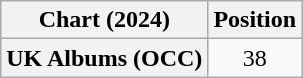<table class="wikitable plainrowheaders" style="text-align:center">
<tr>
<th scope="col">Chart (2024)</th>
<th scope="col">Position</th>
</tr>
<tr>
<th scope="row">UK Albums (OCC)</th>
<td>38</td>
</tr>
</table>
